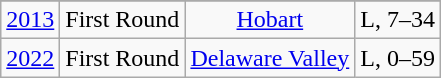<table class="wikitable">
<tr>
</tr>
<tr align="center">
<td><a href='#'>2013</a></td>
<td>First Round</td>
<td><a href='#'>Hobart</a></td>
<td>L, 7–34</td>
</tr>
<tr align="center">
<td><a href='#'>2022</a></td>
<td>First Round</td>
<td><a href='#'>Delaware Valley</a></td>
<td>L, 0–59</td>
</tr>
</table>
